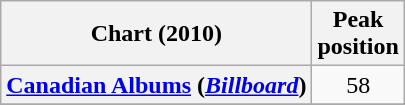<table class="wikitable sortable plainrowheaders" style="text-align:center">
<tr>
<th scope="col">Chart (2010)</th>
<th scope="col">Peak<br> position</th>
</tr>
<tr>
<th scope="row"><a href='#'>Canadian Albums</a> (<a href='#'><em>Billboard</em></a>)</th>
<td>58</td>
</tr>
<tr>
</tr>
<tr>
</tr>
<tr>
</tr>
</table>
